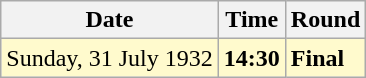<table class="wikitable">
<tr>
<th>Date</th>
<th>Time</th>
<th>Round</th>
</tr>
<tr style=background:lemonchiffon>
<td>Sunday, 31 July 1932</td>
<td><strong>14:30</strong></td>
<td><strong>Final</strong></td>
</tr>
</table>
